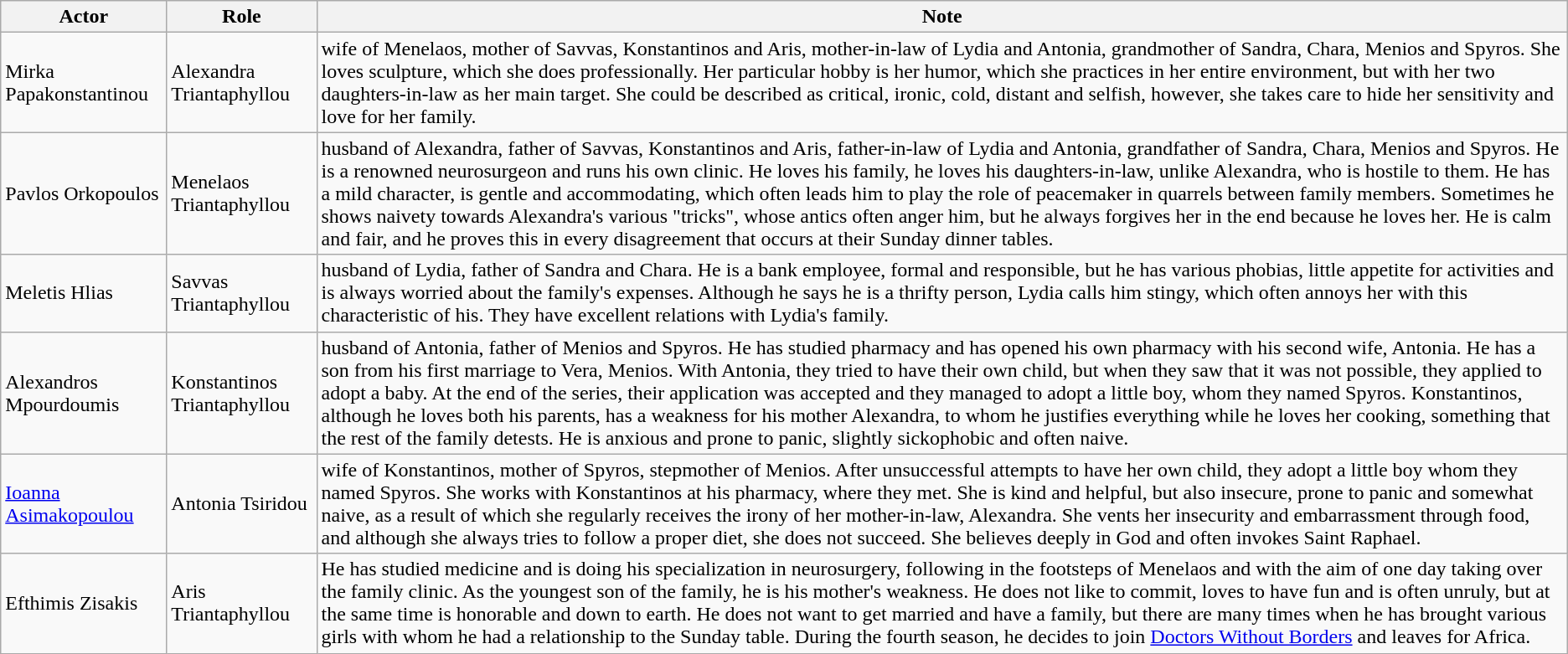<table class="wikitable">
<tr>
<th>Actor</th>
<th>Role</th>
<th>Note</th>
</tr>
<tr>
<td>Mirka Papakonstantinou</td>
<td>Alexandra Triantaphyllou</td>
<td>wife of Menelaos, mother of Savvas, Konstantinos and Aris, mother-in-law of Lydia and Antonia, grandmother of Sandra, Chara, Menios and Spyros. She loves sculpture, which she does professionally. Her particular hobby is her humor, which she practices in her entire environment, but with her two daughters-in-law as her main target. She could be described as critical, ironic, cold, distant and selfish, however, she takes care to hide her sensitivity and love for her family.</td>
</tr>
<tr>
<td>Pavlos Orkopoulos</td>
<td>Menelaos Triantaphyllou</td>
<td>husband of Alexandra, father of Savvas, Konstantinos and Aris, father-in-law of Lydia and Antonia, grandfather of Sandra, Chara, Menios and Spyros. He is a renowned neurosurgeon and runs his own clinic. He loves his family, he loves his daughters-in-law, unlike Alexandra, who is hostile to them. He has a mild character, is gentle and accommodating, which often leads him to play the role of peacemaker in quarrels between family members. Sometimes he shows naivety towards Alexandra's various "tricks", whose antics often anger him, but he always forgives her in the end because he loves her. He is calm and fair, and he proves this in every disagreement that occurs at their Sunday dinner tables.</td>
</tr>
<tr>
<td>Meletis Hlias</td>
<td>Savvas Triantaphyllou</td>
<td>husband of Lydia, father of Sandra and Chara. He is a bank employee, formal and responsible, but he has various phobias, little appetite for activities and is always worried about the family's expenses. Although he says he is a thrifty person, Lydia calls him stingy, which often annoys her with this characteristic of his. They have excellent relations with Lydia's family.</td>
</tr>
<tr>
<td>Alexandros Mpourdoumis</td>
<td>Konstantinos Triantaphyllou</td>
<td>husband of Antonia, father of Menios and Spyros. He has studied pharmacy and has opened his own pharmacy with his second wife, Antonia. He has a son from his first marriage to Vera, Menios. With Antonia, they tried to have their own child, but when they saw that it was not possible, they applied to adopt a baby. At the end of the series, their application was accepted and they managed to adopt a little boy, whom they named Spyros. Konstantinos, although he loves both his parents, has a weakness for his mother Alexandra, to whom he justifies everything while he loves her cooking, something that the rest of the family detests. He is anxious and prone to panic, slightly sickophobic and often naive.</td>
</tr>
<tr>
<td><a href='#'>Ioanna Asimakopoulou</a></td>
<td>Antonia Tsiridou</td>
<td>wife of Konstantinos, mother of Spyros, stepmother of Menios. After unsuccessful attempts to have her own child, they adopt a little boy whom they named Spyros. She works with Konstantinos at his pharmacy, where they met. She is kind and helpful, but also insecure, prone to panic and somewhat naive, as a result of which she regularly receives the irony of her mother-in-law, Alexandra. She vents her insecurity and embarrassment through food, and although she always tries to follow a proper diet, she does not succeed. She believes deeply in God and often invokes Saint Raphael.</td>
</tr>
<tr>
<td>Efthimis Zisakis</td>
<td>Aris Triantaphyllou</td>
<td>He has studied medicine and is doing his specialization in neurosurgery, following in the footsteps of Menelaos and with the aim of one day taking over the family clinic. As the youngest son of the family, he is his mother's weakness. He does not like to commit, loves to have fun and is often unruly, but at the same time is honorable and down to earth. He does not want to get married and have a family, but there are many times when he has brought various girls with whom he had a relationship to the Sunday table. During the fourth season, he decides to join <a href='#'>Doctors Without Borders</a> and leaves for Africa.</td>
</tr>
</table>
